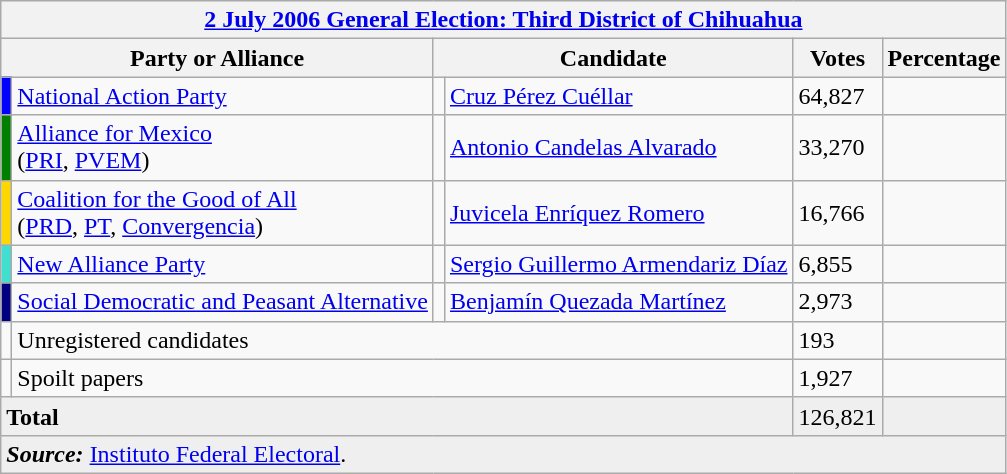<table class="wikitable">
<tr style="background:#efefef;">
<th Colspan=6><strong><a href='#'>2 July 2006 General Election: Third District of Chihuahua</a></strong></th>
</tr>
<tr style="background:#efefef;">
<th Colspan=2><strong>Party or Alliance</strong></th>
<th Colspan=2><strong>Candidate</strong></th>
<th><strong>Votes</strong></th>
<th><strong>Percentage</strong></th>
</tr>
<tr>
<td bgcolor=blue></td>
<td><a href='#'>National Action Party</a></td>
<td></td>
<td><a href='#'>Cruz Pérez Cuéllar</a></td>
<td>64,827</td>
<td></td>
</tr>
<tr>
<td bgcolor=green></td>
<td><a href='#'>Alliance for Mexico</a><br>(<a href='#'>PRI</a>, <a href='#'>PVEM</a>)</td>
<td></td>
<td><a href='#'>Antonio Candelas Alvarado</a></td>
<td>33,270</td>
<td></td>
</tr>
<tr>
<td bgcolor=gold></td>
<td><a href='#'>Coalition for the Good of All</a><br>(<a href='#'>PRD</a>, <a href='#'>PT</a>, <a href='#'>Convergencia</a>)</td>
<td></td>
<td><a href='#'>Juvicela Enríquez Romero</a></td>
<td>16,766</td>
<td></td>
</tr>
<tr>
<td bgcolor=turquoise></td>
<td><a href='#'>New Alliance Party</a></td>
<td></td>
<td><a href='#'>Sergio Guillermo Armendariz Díaz</a></td>
<td>6,855</td>
<td></td>
</tr>
<tr>
<td bgcolor=navy></td>
<td><a href='#'>Social Democratic and Peasant Alternative</a></td>
<td></td>
<td><a href='#'>Benjamín Quezada Martínez</a></td>
<td>2,973</td>
<td></td>
</tr>
<tr>
<td></td>
<td Colspan=3>Unregistered candidates</td>
<td>193</td>
<td></td>
</tr>
<tr>
<td></td>
<td Colspan=3>Spoilt papers</td>
<td>1,927</td>
<td></td>
</tr>
<tr style="background:#efefef;">
<td Colspan=4><strong>Total</strong></td>
<td>126,821</td>
<td></td>
</tr>
<tr style="background:#efefef;">
<td Colspan=6><strong><em>Source:</em></strong> <a href='#'>Instituto Federal Electoral</a>.</td>
</tr>
</table>
